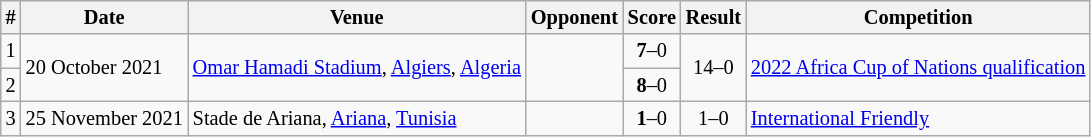<table class="wikitable" style="font-size:85%">
<tr>
<th>#</th>
<th>Date</th>
<th>Venue</th>
<th>Opponent</th>
<th>Score</th>
<th>Result</th>
<th>Competition</th>
</tr>
<tr>
<td align="center">1</td>
<td rowspan="2">20 October 2021</td>
<td rowspan="2"><a href='#'>Omar Hamadi Stadium</a>, <a href='#'>Algiers</a>, <a href='#'>Algeria</a></td>
<td rowspan="2"></td>
<td align="center"><strong>7</strong>–0</td>
<td align="center"rowspan="2">14–0</td>
<td rowspan="2"><a href='#'>2022 Africa Cup of Nations qualification</a></td>
</tr>
<tr>
<td align="center">2</td>
<td align="center"><strong>8</strong>–0</td>
</tr>
<tr>
<td align="center">3</td>
<td>25 November 2021</td>
<td>Stade de Ariana, <a href='#'>Ariana</a>, <a href='#'>Tunisia</a></td>
<td></td>
<td align="center"><strong>1</strong>–0</td>
<td align="center">1–0</td>
<td><a href='#'>International Friendly</a></td>
</tr>
</table>
